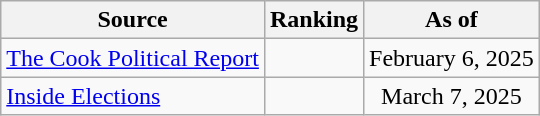<table class="wikitable" style="text-align:center">
<tr>
<th>Source</th>
<th>Ranking</th>
<th>As of</th>
</tr>
<tr>
<td align=left><a href='#'>The Cook Political Report</a></td>
<td></td>
<td>February 6, 2025</td>
</tr>
<tr>
<td align=left><a href='#'>Inside Elections</a></td>
<td></td>
<td>March 7, 2025</td>
</tr>
</table>
